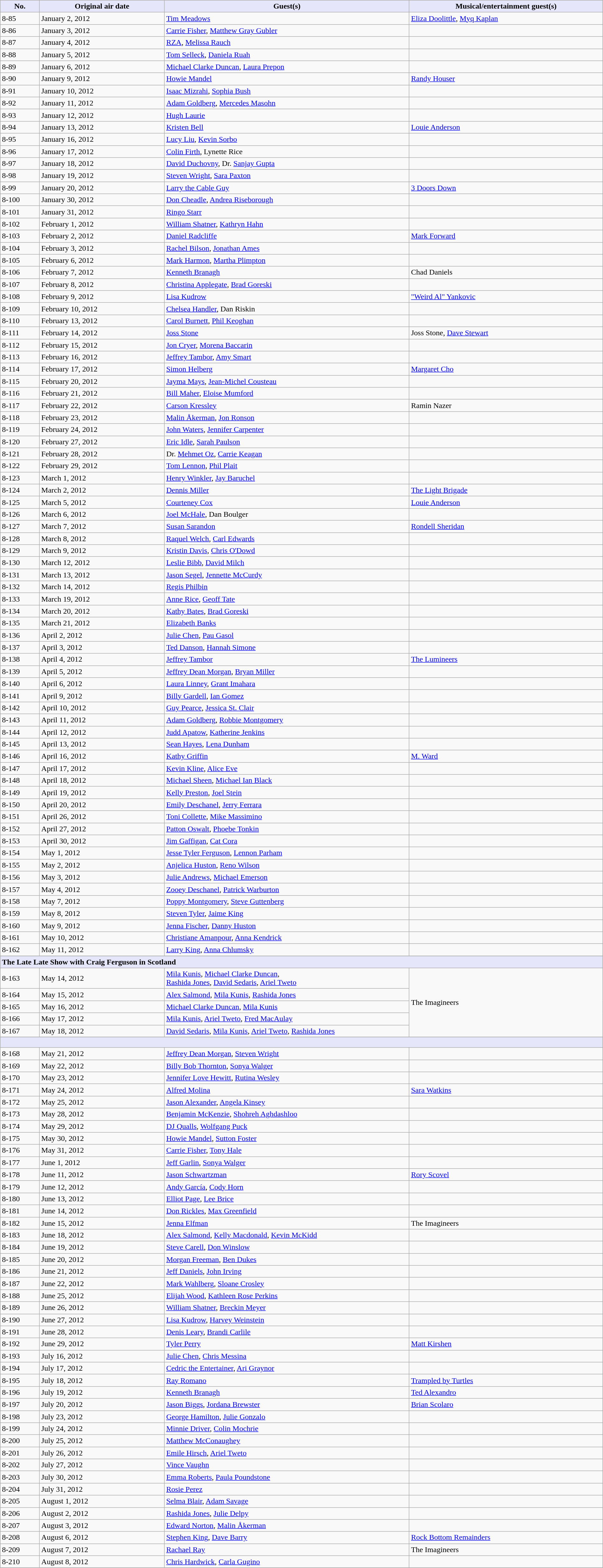<table class="wikitable plainrowheaders" style="width:100%;">
<tr>
<th width="50" style="background:#E6E6FA">No.</th>
<th width="175" style="background:#E6E6FA">Original air date</th>
<th width="350" style="background:#E6E6FA">Guest(s)</th>
<th width="275" style="background:#E6E6FA">Musical/entertainment guest(s)</th>
</tr>
<tr>
<td>8-85</td>
<td>January 2, 2012</td>
<td><a href='#'>Tim Meadows</a></td>
<td><a href='#'>Eliza Doolittle</a>, <a href='#'>Myq Kaplan</a></td>
</tr>
<tr>
<td>8-86</td>
<td>January 3, 2012</td>
<td><a href='#'>Carrie Fisher</a>, <a href='#'>Matthew Gray Gubler</a></td>
<td></td>
</tr>
<tr>
<td>8-87</td>
<td>January 4, 2012</td>
<td><a href='#'>RZA</a>, <a href='#'>Melissa Rauch</a></td>
<td></td>
</tr>
<tr>
<td>8-88</td>
<td>January 5, 2012</td>
<td><a href='#'>Tom Selleck</a>, <a href='#'>Daniela Ruah</a></td>
<td></td>
</tr>
<tr>
<td>8-89</td>
<td>January 6, 2012</td>
<td><a href='#'>Michael Clarke Duncan</a>, <a href='#'>Laura Prepon</a></td>
<td></td>
</tr>
<tr>
<td>8-90</td>
<td>January 9, 2012</td>
<td><a href='#'>Howie Mandel</a></td>
<td><a href='#'>Randy Houser</a></td>
</tr>
<tr>
<td>8-91</td>
<td>January 10, 2012</td>
<td><a href='#'>Isaac Mizrahi</a>, <a href='#'>Sophia Bush</a></td>
<td></td>
</tr>
<tr>
<td>8-92</td>
<td>January 11, 2012</td>
<td><a href='#'>Adam Goldberg</a>, <a href='#'>Mercedes Masohn</a></td>
<td></td>
</tr>
<tr>
<td>8-93</td>
<td>January 12, 2012</td>
<td><a href='#'>Hugh Laurie</a></td>
<td></td>
</tr>
<tr>
<td>8-94</td>
<td>January 13, 2012</td>
<td><a href='#'>Kristen Bell</a></td>
<td><a href='#'>Louie Anderson</a></td>
</tr>
<tr>
<td>8-95</td>
<td>January 16, 2012</td>
<td><a href='#'>Lucy Liu</a>, <a href='#'>Kevin Sorbo</a></td>
<td></td>
</tr>
<tr>
<td>8-96</td>
<td>January 17, 2012</td>
<td><a href='#'>Colin Firth</a>, Lynette Rice</td>
<td></td>
</tr>
<tr>
<td>8-97</td>
<td>January 18, 2012</td>
<td><a href='#'>David Duchovny</a>, Dr. <a href='#'>Sanjay Gupta</a></td>
<td></td>
</tr>
<tr>
<td>8-98</td>
<td>January 19, 2012</td>
<td><a href='#'>Steven Wright</a>, <a href='#'>Sara Paxton</a></td>
<td></td>
</tr>
<tr>
<td>8-99</td>
<td>January 20, 2012</td>
<td><a href='#'>Larry the Cable Guy</a></td>
<td><a href='#'>3 Doors Down</a></td>
</tr>
<tr>
<td>8-100</td>
<td>January 30, 2012</td>
<td><a href='#'>Don Cheadle</a>, <a href='#'>Andrea Riseborough</a></td>
<td></td>
</tr>
<tr>
<td>8-101</td>
<td>January 31, 2012</td>
<td><a href='#'>Ringo Starr</a></td>
<td></td>
</tr>
<tr>
<td>8-102</td>
<td>February 1, 2012</td>
<td><a href='#'>William Shatner</a>, <a href='#'>Kathryn Hahn</a></td>
<td></td>
</tr>
<tr>
<td>8-103</td>
<td>February 2, 2012</td>
<td><a href='#'>Daniel Radcliffe</a></td>
<td><a href='#'>Mark Forward</a></td>
</tr>
<tr>
<td>8-104</td>
<td>February 3, 2012</td>
<td><a href='#'>Rachel Bilson</a>, <a href='#'>Jonathan Ames</a></td>
<td></td>
</tr>
<tr>
<td>8-105</td>
<td>February 6, 2012</td>
<td><a href='#'>Mark Harmon</a>, <a href='#'>Martha Plimpton</a></td>
<td></td>
</tr>
<tr>
<td>8-106</td>
<td>February 7, 2012</td>
<td><a href='#'>Kenneth Branagh</a></td>
<td>Chad Daniels</td>
</tr>
<tr>
<td>8-107</td>
<td>February 8, 2012</td>
<td><a href='#'>Christina Applegate</a>, <a href='#'>Brad Goreski</a></td>
<td></td>
</tr>
<tr>
<td>8-108</td>
<td>February 9, 2012</td>
<td><a href='#'>Lisa Kudrow</a></td>
<td><a href='#'>"Weird Al" Yankovic</a></td>
</tr>
<tr>
<td>8-109</td>
<td>February 10, 2012</td>
<td><a href='#'>Chelsea Handler</a>, Dan Riskin</td>
<td></td>
</tr>
<tr>
<td>8-110</td>
<td>February 13, 2012</td>
<td><a href='#'>Carol Burnett</a>, <a href='#'>Phil Keoghan</a></td>
<td></td>
</tr>
<tr>
<td>8-111</td>
<td>February 14, 2012</td>
<td><a href='#'>Joss Stone</a></td>
<td>Joss Stone, <a href='#'>Dave Stewart</a></td>
</tr>
<tr>
<td>8-112</td>
<td>February 15, 2012</td>
<td><a href='#'>Jon Cryer</a>, <a href='#'>Morena Baccarin</a></td>
<td></td>
</tr>
<tr>
<td>8-113</td>
<td>February 16, 2012</td>
<td><a href='#'>Jeffrey Tambor</a>, <a href='#'>Amy Smart</a></td>
<td></td>
</tr>
<tr>
<td>8-114</td>
<td>February 17, 2012</td>
<td><a href='#'>Simon Helberg</a></td>
<td><a href='#'>Margaret Cho</a></td>
</tr>
<tr>
<td>8-115</td>
<td>February 20, 2012</td>
<td><a href='#'>Jayma Mays</a>, <a href='#'>Jean-Michel Cousteau</a></td>
<td></td>
</tr>
<tr>
<td>8-116</td>
<td>February 21, 2012</td>
<td><a href='#'>Bill Maher</a>, <a href='#'>Eloise Mumford</a></td>
<td></td>
</tr>
<tr>
<td>8-117</td>
<td>February 22, 2012</td>
<td><a href='#'>Carson Kressley</a></td>
<td>Ramin Nazer</td>
</tr>
<tr>
<td>8-118</td>
<td>February 23, 2012</td>
<td><a href='#'>Malin Åkerman</a>, <a href='#'>Jon Ronson</a></td>
<td></td>
</tr>
<tr>
<td>8-119</td>
<td>February 24, 2012</td>
<td><a href='#'>John Waters</a>, <a href='#'>Jennifer Carpenter</a></td>
<td></td>
</tr>
<tr>
<td>8-120</td>
<td>February 27, 2012</td>
<td><a href='#'>Eric Idle</a>, <a href='#'>Sarah Paulson</a></td>
<td></td>
</tr>
<tr>
<td>8-121</td>
<td>February 28, 2012</td>
<td>Dr. <a href='#'>Mehmet Oz</a>, <a href='#'>Carrie Keagan</a></td>
<td></td>
</tr>
<tr>
<td>8-122</td>
<td>February 29, 2012</td>
<td><a href='#'>Tom Lennon</a>, <a href='#'>Phil Plait</a></td>
<td></td>
</tr>
<tr>
<td>8-123</td>
<td>March 1, 2012</td>
<td><a href='#'>Henry Winkler</a>, <a href='#'>Jay Baruchel</a></td>
<td></td>
</tr>
<tr>
<td>8-124</td>
<td>March 2, 2012</td>
<td><a href='#'>Dennis Miller</a></td>
<td><a href='#'>The Light Brigade</a></td>
</tr>
<tr>
<td>8-125</td>
<td>March 5, 2012</td>
<td><a href='#'>Courteney Cox</a></td>
<td><a href='#'>Louie Anderson</a></td>
</tr>
<tr>
<td>8-126</td>
<td>March 6, 2012</td>
<td><a href='#'>Joel McHale</a>, Dan Boulger</td>
<td></td>
</tr>
<tr>
<td>8-127</td>
<td>March 7, 2012</td>
<td><a href='#'>Susan Sarandon</a></td>
<td><a href='#'>Rondell Sheridan</a></td>
</tr>
<tr>
<td>8-128</td>
<td>March 8, 2012</td>
<td><a href='#'>Raquel Welch</a>, <a href='#'>Carl Edwards</a></td>
<td></td>
</tr>
<tr>
<td>8-129</td>
<td>March 9, 2012</td>
<td><a href='#'>Kristin Davis</a>, <a href='#'>Chris O'Dowd</a></td>
<td></td>
</tr>
<tr>
<td>8-130</td>
<td>March 12, 2012</td>
<td><a href='#'>Leslie Bibb</a>, <a href='#'>David Milch</a></td>
<td></td>
</tr>
<tr>
<td>8-131</td>
<td>March 13, 2012</td>
<td><a href='#'>Jason Segel</a>, <a href='#'>Jennette McCurdy</a></td>
<td></td>
</tr>
<tr>
<td>8-132</td>
<td>March 14, 2012</td>
<td><a href='#'>Regis Philbin</a></td>
<td></td>
</tr>
<tr>
<td>8-133</td>
<td>March 19, 2012</td>
<td><a href='#'>Anne Rice</a>, <a href='#'>Geoff Tate</a></td>
<td></td>
</tr>
<tr>
<td>8-134</td>
<td>March 20, 2012</td>
<td><a href='#'>Kathy Bates</a>, <a href='#'>Brad Goreski</a></td>
<td></td>
</tr>
<tr>
<td>8-135</td>
<td>March 21, 2012</td>
<td><a href='#'>Elizabeth Banks</a></td>
<td></td>
</tr>
<tr>
<td>8-136</td>
<td>April 2, 2012</td>
<td><a href='#'>Julie Chen</a>, <a href='#'>Pau Gasol</a></td>
<td></td>
</tr>
<tr>
<td>8-137</td>
<td>April 3, 2012</td>
<td><a href='#'>Ted Danson</a>, <a href='#'>Hannah Simone</a></td>
<td></td>
</tr>
<tr>
<td>8-138</td>
<td>April 4, 2012</td>
<td><a href='#'>Jeffrey Tambor</a></td>
<td><a href='#'>The Lumineers</a></td>
</tr>
<tr>
<td>8-139</td>
<td>April 5, 2012</td>
<td><a href='#'>Jeffrey Dean Morgan</a>, <a href='#'>Bryan Miller</a></td>
<td></td>
</tr>
<tr>
<td>8-140</td>
<td>April 6, 2012</td>
<td><a href='#'>Laura Linney</a>, <a href='#'>Grant Imahara</a></td>
<td></td>
</tr>
<tr>
<td>8-141</td>
<td>April 9, 2012</td>
<td><a href='#'>Billy Gardell</a>, <a href='#'>Ian Gomez</a></td>
<td></td>
</tr>
<tr>
<td>8-142</td>
<td>April 10, 2012</td>
<td><a href='#'>Guy Pearce</a>, <a href='#'>Jessica St. Clair</a></td>
<td></td>
</tr>
<tr>
<td>8-143</td>
<td>April 11, 2012</td>
<td><a href='#'>Adam Goldberg</a>, <a href='#'>Robbie Montgomery</a></td>
<td></td>
</tr>
<tr>
<td>8-144</td>
<td>April 12, 2012</td>
<td><a href='#'>Judd Apatow</a>, <a href='#'>Katherine Jenkins</a></td>
<td></td>
</tr>
<tr>
<td>8-145</td>
<td>April 13, 2012</td>
<td><a href='#'>Sean Hayes</a>, <a href='#'>Lena Dunham</a></td>
<td></td>
</tr>
<tr>
<td>8-146</td>
<td>April 16, 2012</td>
<td><a href='#'>Kathy Griffin</a></td>
<td><a href='#'>M. Ward</a></td>
</tr>
<tr>
<td>8-147</td>
<td>April 17, 2012</td>
<td><a href='#'>Kevin Kline</a>, <a href='#'>Alice Eve</a></td>
<td></td>
</tr>
<tr>
<td>8-148</td>
<td>April 18, 2012</td>
<td><a href='#'>Michael Sheen</a>, <a href='#'>Michael Ian Black</a></td>
<td></td>
</tr>
<tr>
<td>8-149</td>
<td>April 19, 2012</td>
<td><a href='#'>Kelly Preston</a>, <a href='#'>Joel Stein</a></td>
<td></td>
</tr>
<tr>
<td>8-150</td>
<td>April 20, 2012</td>
<td><a href='#'>Emily Deschanel</a>, <a href='#'>Jerry Ferrara</a></td>
<td></td>
</tr>
<tr>
<td>8-151</td>
<td>April 26, 2012</td>
<td><a href='#'>Toni Collette</a>, <a href='#'>Mike Massimino</a></td>
<td></td>
</tr>
<tr>
<td>8-152</td>
<td>April 27, 2012</td>
<td><a href='#'>Patton Oswalt</a>, <a href='#'>Phoebe Tonkin</a></td>
<td></td>
</tr>
<tr>
<td>8-153</td>
<td>April 30, 2012</td>
<td><a href='#'>Jim Gaffigan</a>, <a href='#'>Cat Cora</a></td>
<td></td>
</tr>
<tr>
<td>8-154</td>
<td>May 1, 2012</td>
<td><a href='#'>Jesse Tyler Ferguson</a>, <a href='#'>Lennon Parham</a></td>
<td></td>
</tr>
<tr>
<td>8-155</td>
<td>May 2, 2012</td>
<td><a href='#'>Anjelica Huston</a>, <a href='#'>Reno Wilson</a></td>
<td></td>
</tr>
<tr>
<td>8-156</td>
<td>May 3, 2012</td>
<td><a href='#'>Julie Andrews</a>, <a href='#'>Michael Emerson</a></td>
<td></td>
</tr>
<tr>
<td>8-157</td>
<td>May 4, 2012</td>
<td><a href='#'>Zooey Deschanel</a>, <a href='#'>Patrick Warburton</a></td>
<td></td>
</tr>
<tr>
<td>8-158</td>
<td>May 7, 2012</td>
<td><a href='#'>Poppy Montgomery</a>, <a href='#'>Steve Guttenberg</a></td>
<td></td>
</tr>
<tr>
<td>8-159</td>
<td>May 8, 2012</td>
<td><a href='#'>Steven Tyler</a>, <a href='#'>Jaime King</a></td>
<td></td>
</tr>
<tr>
<td>8-160</td>
<td>May 9, 2012</td>
<td><a href='#'>Jenna Fischer</a>, <a href='#'>Danny Huston</a></td>
<td></td>
</tr>
<tr>
<td>8-161</td>
<td>May 10, 2012</td>
<td><a href='#'>Christiane Amanpour</a>, <a href='#'>Anna Kendrick</a></td>
<td></td>
</tr>
<tr>
<td>8-162</td>
<td>May 11, 2012</td>
<td><a href='#'>Larry King</a>, <a href='#'>Anna Chlumsky</a></td>
<td></td>
</tr>
<tr>
</tr>
<tr style="background:#E6E6FA">
<td colspan="4"><strong>The Late Late Show with Craig Ferguson in Scotland</strong></td>
</tr>
<tr>
<td>8-163</td>
<td>May 14, 2012</td>
<td><a href='#'>Mila Kunis</a>, <a href='#'>Michael Clarke Duncan</a>, <br><a href='#'>Rashida Jones</a>, <a href='#'>David Sedaris</a>, <a href='#'>Ariel Tweto</a></td>
<td rowspan="5">The Imagineers</td>
</tr>
<tr>
<td>8-164</td>
<td>May 15, 2012</td>
<td><a href='#'>Alex Salmond</a>, <a href='#'>Mila Kunis</a>, <a href='#'>Rashida Jones</a></td>
</tr>
<tr>
<td>8-165</td>
<td>May 16, 2012</td>
<td><a href='#'>Michael Clarke Duncan</a>, <a href='#'>Mila Kunis</a></td>
</tr>
<tr>
<td>8-166</td>
<td>May 17, 2012</td>
<td><a href='#'>Mila Kunis</a>, <a href='#'>Ariel Tweto</a>, <a href='#'>Fred MacAulay</a></td>
</tr>
<tr>
<td>8-167</td>
<td>May 18, 2012</td>
<td><a href='#'>David Sedaris</a>, <a href='#'>Mila Kunis</a>, <a href='#'>Ariel Tweto</a>, <a href='#'>Rashida Jones</a></td>
</tr>
<tr>
</tr>
<tr>
<td colspan="4" bgcolor="E6E6FA" height="15px"></td>
</tr>
<tr>
<td>8-168</td>
<td>May 21, 2012</td>
<td><a href='#'>Jeffrey Dean Morgan</a>, <a href='#'>Steven Wright</a></td>
<td></td>
</tr>
<tr>
<td>8-169</td>
<td>May 22, 2012</td>
<td><a href='#'>Billy Bob Thornton</a>, <a href='#'>Sonya Walger</a></td>
<td></td>
</tr>
<tr>
<td>8-170</td>
<td>May 23, 2012</td>
<td><a href='#'>Jennifer Love Hewitt</a>, <a href='#'>Rutina Wesley</a></td>
<td></td>
</tr>
<tr>
<td>8-171</td>
<td>May 24, 2012</td>
<td><a href='#'>Alfred Molina</a></td>
<td><a href='#'>Sara Watkins</a></td>
</tr>
<tr>
<td>8-172</td>
<td>May 25, 2012</td>
<td><a href='#'>Jason Alexander</a>, <a href='#'>Angela Kinsey</a></td>
<td></td>
</tr>
<tr>
<td>8-173</td>
<td>May 28, 2012</td>
<td><a href='#'>Benjamin McKenzie</a>, <a href='#'>Shohreh Aghdashloo</a></td>
<td></td>
</tr>
<tr>
<td>8-174</td>
<td>May 29, 2012</td>
<td><a href='#'>DJ Qualls</a>, <a href='#'>Wolfgang Puck</a></td>
<td></td>
</tr>
<tr>
<td>8-175</td>
<td>May 30, 2012</td>
<td><a href='#'>Howie Mandel</a>, <a href='#'>Sutton Foster</a></td>
<td></td>
</tr>
<tr>
<td>8-176</td>
<td>May 31, 2012</td>
<td><a href='#'>Carrie Fisher</a>, <a href='#'>Tony Hale</a></td>
<td></td>
</tr>
<tr>
<td>8-177</td>
<td>June 1, 2012</td>
<td><a href='#'>Jeff Garlin</a>, <a href='#'>Sonya Walger</a></td>
<td></td>
</tr>
<tr>
<td>8-178</td>
<td>June 11, 2012</td>
<td><a href='#'>Jason Schwartzman</a></td>
<td><a href='#'>Rory Scovel</a></td>
</tr>
<tr>
<td>8-179</td>
<td>June 12, 2012</td>
<td><a href='#'>Andy García</a>, <a href='#'>Cody Horn</a></td>
<td></td>
</tr>
<tr>
<td>8-180</td>
<td>June 13, 2012</td>
<td><a href='#'>Elliot Page</a>, <a href='#'>Lee Brice</a></td>
<td></td>
</tr>
<tr>
<td>8-181</td>
<td>June 14, 2012</td>
<td><a href='#'>Don Rickles</a>, <a href='#'>Max Greenfield</a></td>
<td></td>
</tr>
<tr>
<td>8-182</td>
<td>June 15, 2012</td>
<td><a href='#'>Jenna Elfman</a></td>
<td>The Imagineers</td>
</tr>
<tr>
<td>8-183</td>
<td>June 18, 2012</td>
<td><a href='#'>Alex Salmond</a>, <a href='#'>Kelly Macdonald</a>, <a href='#'>Kevin McKidd</a></td>
<td></td>
</tr>
<tr>
<td>8-184</td>
<td>June 19, 2012</td>
<td><a href='#'>Steve Carell</a>, <a href='#'>Don Winslow</a></td>
<td></td>
</tr>
<tr>
<td>8-185</td>
<td>June 20, 2012</td>
<td><a href='#'>Morgan Freeman</a>, <a href='#'>Ben Dukes</a></td>
<td></td>
</tr>
<tr>
<td>8-186</td>
<td>June 21, 2012</td>
<td><a href='#'>Jeff Daniels</a>, <a href='#'>John Irving</a></td>
<td></td>
</tr>
<tr>
<td>8-187</td>
<td>June 22, 2012</td>
<td><a href='#'>Mark Wahlberg</a>, <a href='#'>Sloane Crosley</a></td>
<td></td>
</tr>
<tr>
<td>8-188</td>
<td>June 25, 2012</td>
<td><a href='#'>Elijah Wood</a>, <a href='#'>Kathleen Rose Perkins</a></td>
<td></td>
</tr>
<tr>
<td>8-189</td>
<td>June 26, 2012</td>
<td><a href='#'>William Shatner</a>, <a href='#'>Breckin Meyer</a></td>
<td></td>
</tr>
<tr>
<td>8-190</td>
<td>June 27, 2012</td>
<td><a href='#'>Lisa Kudrow</a>, <a href='#'>Harvey Weinstein</a></td>
<td></td>
</tr>
<tr>
<td>8-191</td>
<td>June 28, 2012</td>
<td><a href='#'>Denis Leary</a>, <a href='#'>Brandi Carlile</a></td>
<td></td>
</tr>
<tr>
<td>8-192</td>
<td>June 29, 2012</td>
<td><a href='#'>Tyler Perry</a></td>
<td><a href='#'>Matt Kirshen</a></td>
</tr>
<tr>
<td>8-193</td>
<td>July 16, 2012</td>
<td><a href='#'>Julie Chen</a>, <a href='#'>Chris Messina</a></td>
<td></td>
</tr>
<tr>
<td>8-194</td>
<td>July 17, 2012</td>
<td><a href='#'>Cedric the Entertainer</a>, <a href='#'>Ari Graynor</a></td>
<td></td>
</tr>
<tr>
<td>8-195</td>
<td>July 18, 2012</td>
<td><a href='#'>Ray Romano</a></td>
<td><a href='#'>Trampled by Turtles</a></td>
</tr>
<tr>
<td>8-196</td>
<td>July 19, 2012</td>
<td><a href='#'>Kenneth Branagh</a></td>
<td><a href='#'>Ted Alexandro</a></td>
</tr>
<tr>
<td>8-197</td>
<td>July 20, 2012</td>
<td><a href='#'>Jason Biggs</a>, <a href='#'>Jordana Brewster</a></td>
<td><a href='#'>Brian Scolaro</a></td>
</tr>
<tr>
<td>8-198</td>
<td>July 23, 2012</td>
<td><a href='#'>George Hamilton</a>, <a href='#'>Julie Gonzalo</a></td>
<td></td>
</tr>
<tr>
<td>8-199</td>
<td>July 24, 2012</td>
<td><a href='#'>Minnie Driver</a>, <a href='#'>Colin Mochrie</a></td>
<td></td>
</tr>
<tr>
<td>8-200</td>
<td>July 25, 2012</td>
<td><a href='#'>Matthew McConaughey</a></td>
<td></td>
</tr>
<tr>
<td>8-201</td>
<td>July 26, 2012</td>
<td><a href='#'>Emile Hirsch</a>, <a href='#'>Ariel Tweto</a></td>
<td></td>
</tr>
<tr>
<td>8-202</td>
<td>July 27, 2012</td>
<td><a href='#'>Vince Vaughn</a></td>
<td></td>
</tr>
<tr>
<td>8-203</td>
<td>July 30, 2012</td>
<td><a href='#'>Emma Roberts</a>, <a href='#'>Paula Poundstone</a></td>
<td></td>
</tr>
<tr>
<td>8-204</td>
<td>July 31, 2012</td>
<td><a href='#'>Rosie Perez</a></td>
<td></td>
</tr>
<tr>
<td>8-205</td>
<td>August 1, 2012</td>
<td><a href='#'>Selma Blair</a>, <a href='#'>Adam Savage</a></td>
<td></td>
</tr>
<tr>
<td>8-206</td>
<td>August 2, 2012</td>
<td><a href='#'>Rashida Jones</a>, <a href='#'>Julie Delpy</a></td>
<td></td>
</tr>
<tr>
<td>8-207</td>
<td>August 3, 2012</td>
<td><a href='#'>Edward Norton</a>, <a href='#'>Malin Åkerman</a></td>
<td></td>
</tr>
<tr>
<td>8-208</td>
<td>August 6, 2012</td>
<td><a href='#'>Stephen King</a>, <a href='#'>Dave Barry</a></td>
<td><a href='#'>Rock Bottom Remainders</a></td>
</tr>
<tr>
<td>8-209</td>
<td>August 7, 2012</td>
<td><a href='#'>Rachael Ray</a></td>
<td>The Imagineers</td>
</tr>
<tr>
<td>8-210</td>
<td>August 8, 2012</td>
<td><a href='#'>Chris Hardwick</a>, <a href='#'>Carla Gugino</a></td>
<td></td>
</tr>
<tr>
</tr>
</table>
